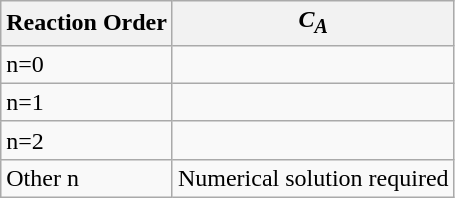<table class="wikitable">
<tr>
<th>Reaction Order</th>
<th><em>C<sub>A</sub></em></th>
</tr>
<tr>
<td>n=0</td>
<td></td>
</tr>
<tr>
<td>n=1</td>
<td></td>
</tr>
<tr>
<td>n=2</td>
<td></td>
</tr>
<tr>
<td>Other n</td>
<td>Numerical solution required<br></td>
</tr>
</table>
